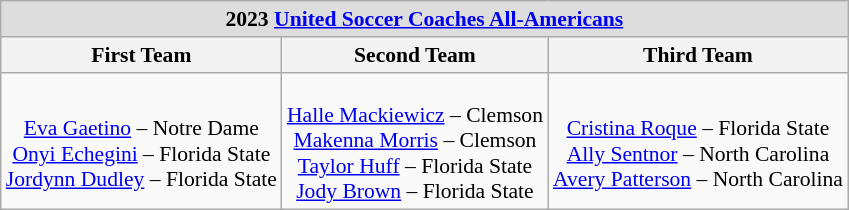<table class="wikitable" style="white-space:nowrap; text-align:center; font-size:90%;">
<tr>
<td colspan="3" style="text-align:center; background:#ddd;"><strong>2023 <a href='#'>United Soccer Coaches All-Americans</a></strong></td>
</tr>
<tr>
<th>First Team</th>
<th>Second Team</th>
<th>Third Team</th>
</tr>
<tr>
<td><br><a href='#'>Eva Gaetino</a> – Notre Dame<br>
<a href='#'>Onyi Echegini</a> – Florida State<br>
<a href='#'>Jordynn Dudley</a> – Florida State</td>
<td><br><a href='#'>Halle Mackiewicz</a> – Clemson<br>
<a href='#'>Makenna Morris</a> – Clemson<br>
<a href='#'>Taylor Huff</a> – Florida State<br>
<a href='#'>Jody Brown</a> – Florida State</td>
<td><br><a href='#'>Cristina Roque</a> – Florida State<br>
<a href='#'>Ally Sentnor</a> – North Carolina<br>
<a href='#'>Avery Patterson</a> – North Carolina</td>
</tr>
</table>
